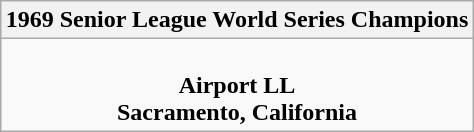<table class="wikitable" style="text-align: center; margin: 0 auto;">
<tr>
<th>1969 Senior League World Series Champions</th>
</tr>
<tr>
<td><br><strong>Airport LL</strong><br><strong>Sacramento, California</strong></td>
</tr>
</table>
